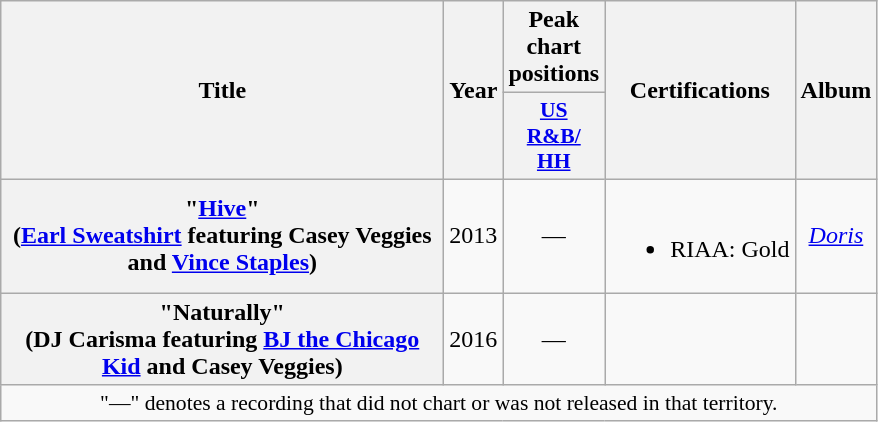<table class="wikitable plainrowheaders" style="text-align:center;">
<tr>
<th scope="col" rowspan="2" style="width:18em;">Title</th>
<th scope="col" rowspan="2">Year</th>
<th scope="col" colspan="1">Peak chart positions</th>
<th scope="col" rowspan="2">Certifications</th>
<th scope="col" rowspan="2">Album</th>
</tr>
<tr>
<th scope="col" style="width:3em;font-size:90%;"><a href='#'>US<br>R&B/<br>HH</a><br></th>
</tr>
<tr>
<th scope="row">"<a href='#'>Hive</a>"<br><span>(<a href='#'>Earl Sweatshirt</a> featuring Casey Veggies and <a href='#'>Vince Staples</a>)</span></th>
<td>2013</td>
<td>—</td>
<td><br><ul><li>RIAA: Gold</li></ul></td>
<td><em><a href='#'>Doris</a></em></td>
</tr>
<tr>
<th scope="row">"Naturally"<br><span>(DJ Carisma featuring <a href='#'>BJ the Chicago Kid</a> and Casey Veggies)</span></th>
<td>2016</td>
<td>—</td>
<td></td>
<td></td>
</tr>
<tr>
<td colspan="8" style="font-size:90%">"—" denotes a recording that did not chart or was not released in that territory.</td>
</tr>
</table>
